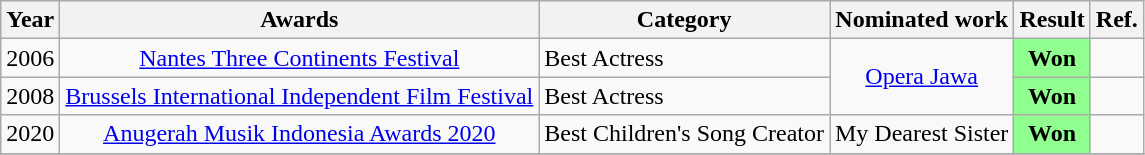<table class="wikitable" >
<tr>
<th>Year</th>
<th>Awards</th>
<th>Category</th>
<th>Nominated work</th>
<th>Result</th>
<th>Ref.</th>
</tr>
<tr>
<td align="center" rowspan="1">2006</td>
<td align="center"><a href='#'>Nantes Three Continents Festival</a></td>
<td align="left">Best Actress</td>
<td align="center" rowspan="2"><a href='#'>Opera Jawa</a></td>
<td style="background: #90ff90; color: black; vertical-align: middle; text-align:center;"><strong>Won</strong></td>
<td></td>
</tr>
<tr>
<td align="center" rowspan="1">2008</td>
<td align="center"><a href='#'>Brussels International Independent Film Festival</a></td>
<td align="left">Best Actress</td>
<td style="background: #90ff90; color: black; vertical-align: middle; text-align:center;"><strong>Won</strong></td>
<td></td>
</tr>
<tr>
<td align="center" rowspan="1">2020</td>
<td align="center"><a href='#'>Anugerah Musik Indonesia Awards 2020</a></td>
<td align="left">Best Children's Song Creator</td>
<td align="center">My Dearest Sister</td>
<td style="background: #90ff90; color: black; vertical-align: middle; text-align:center;"><strong>Won</strong></td>
<td></td>
</tr>
<tr>
</tr>
</table>
